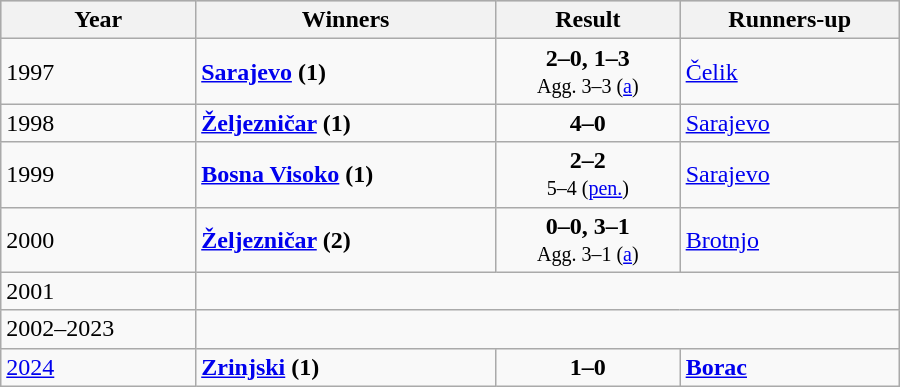<table class="wikitable plainrowheaders" style="width:600px">
<tr bgcolor="#CCCCCC">
<th scope=col>Year</th>
<th scope=col>Winners</th>
<th scope=col>Result</th>
<th scope=col>Runners-up</th>
</tr>
<tr>
<td scope=row>1997</td>
<td><strong><a href='#'>Sarajevo</a> (1)</strong></td>
<td align=center><strong>2–0, 1–3</strong><br><small>Agg. 3–3 (<a href='#'>a</a>)</small></td>
<td><a href='#'>Čelik</a></td>
</tr>
<tr>
<td scope=row>1998</td>
<td><strong><a href='#'>Željezničar</a> (1)</strong></td>
<td align=center><strong>4–0</strong></td>
<td><a href='#'>Sarajevo</a></td>
</tr>
<tr>
<td scope=row>1999</td>
<td><strong><a href='#'>Bosna Visoko</a> (1)</strong></td>
<td align=center><strong>2–2</strong><br><small>5–4 (<a href='#'>pen.</a>)</small></td>
<td><a href='#'>Sarajevo</a></td>
</tr>
<tr>
<td scope=row>2000</td>
<td><strong><a href='#'>Željezničar</a> (2)</strong></td>
<td align=center><strong>0–0, 3–1</strong><br><small>Agg. 3–1 (<a href='#'>a</a>)</small></td>
<td><a href='#'>Brotnjo</a></td>
</tr>
<tr>
<td scope=row>2001</td>
<td colspan=4></td>
</tr>
<tr>
<td scope=row>2002–2023</td>
<td colspan=4></td>
</tr>
<tr>
<td scope=row><a href='#'>2024</a></td>
<td><strong><a href='#'>Zrinjski</a> (1)</strong></td>
<td align=center><strong>1–0</strong></td>
<td><strong><a href='#'>Borac</a></strong></td>
</tr>
</table>
